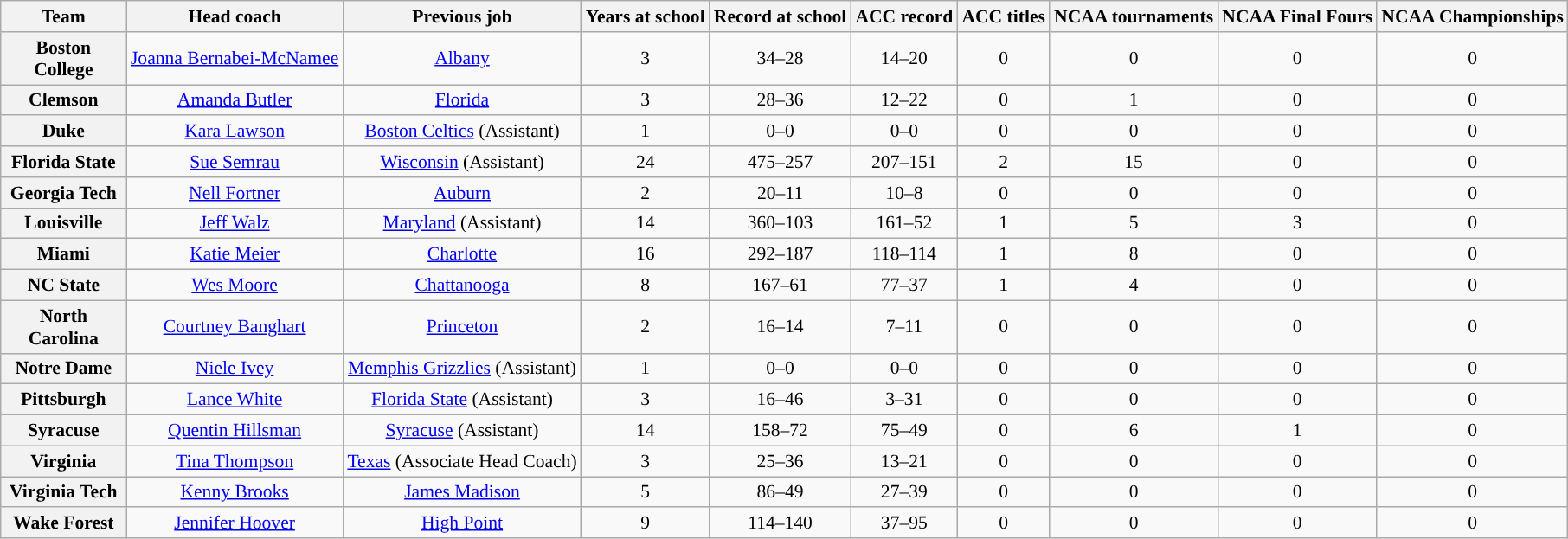<table class="wikitable sortable" style="text-align: center;font-size:90%;">
<tr>
<th width="90">Team</th>
<th>Head coach</th>
<th>Previous job</th>
<th>Years at school</th>
<th>Record at school</th>
<th>ACC record</th>
<th>ACC titles</th>
<th>NCAA tournaments</th>
<th>NCAA Final Fours</th>
<th>NCAA Championships</th>
</tr>
<tr>
<th style=>Boston College</th>
<td><a href='#'>Joanna Bernabei-McNamee</a></td>
<td><a href='#'>Albany</a></td>
<td>3</td>
<td>34–28</td>
<td>14–20</td>
<td>0</td>
<td>0</td>
<td>0</td>
<td>0</td>
</tr>
<tr>
<th>Clemson</th>
<td><a href='#'>Amanda Butler</a></td>
<td><a href='#'>Florida</a></td>
<td>3</td>
<td>28–36</td>
<td>12–22</td>
<td>0</td>
<td>1</td>
<td>0</td>
<td>0</td>
</tr>
<tr>
<th>Duke</th>
<td><a href='#'>Kara Lawson</a></td>
<td><a href='#'>Boston Celtics</a> (Assistant)</td>
<td>1</td>
<td>0–0</td>
<td>0–0</td>
<td>0</td>
<td>0</td>
<td>0</td>
<td>0</td>
</tr>
<tr>
<th style=>Florida State</th>
<td><a href='#'>Sue Semrau</a></td>
<td><a href='#'>Wisconsin</a> (Assistant)</td>
<td>24</td>
<td>475–257</td>
<td>207–151</td>
<td>2</td>
<td>15</td>
<td>0</td>
<td>0</td>
</tr>
<tr>
<th>Georgia Tech</th>
<td><a href='#'>Nell Fortner</a></td>
<td><a href='#'>Auburn</a></td>
<td>2</td>
<td>20–11</td>
<td>10–8</td>
<td>0</td>
<td>0</td>
<td>0</td>
<td>0</td>
</tr>
<tr>
<th>Louisville</th>
<td><a href='#'>Jeff Walz</a></td>
<td><a href='#'>Maryland</a> (Assistant)</td>
<td>14</td>
<td>360–103</td>
<td>161–52</td>
<td>1</td>
<td>5</td>
<td>3</td>
<td>0</td>
</tr>
<tr>
<th>Miami</th>
<td><a href='#'>Katie Meier</a></td>
<td><a href='#'>Charlotte</a></td>
<td>16</td>
<td>292–187</td>
<td>118–114</td>
<td>1</td>
<td>8</td>
<td>0</td>
<td>0</td>
</tr>
<tr>
<th>NC State</th>
<td><a href='#'>Wes Moore</a></td>
<td><a href='#'>Chattanooga</a></td>
<td>8</td>
<td>167–61</td>
<td>77–37</td>
<td>1</td>
<td>4</td>
<td>0</td>
<td>0</td>
</tr>
<tr>
<th>North Carolina</th>
<td><a href='#'>Courtney Banghart</a></td>
<td><a href='#'>Princeton</a></td>
<td>2</td>
<td>16–14</td>
<td>7–11</td>
<td>0</td>
<td>0</td>
<td>0</td>
<td>0</td>
</tr>
<tr>
<th style=>Notre Dame</th>
<td><a href='#'>Niele Ivey</a></td>
<td><a href='#'>Memphis Grizzlies</a> (Assistant)</td>
<td>1</td>
<td>0–0</td>
<td>0–0</td>
<td>0</td>
<td>0</td>
<td>0</td>
<td>0</td>
</tr>
<tr>
<th style=>Pittsburgh</th>
<td><a href='#'>Lance White</a></td>
<td><a href='#'>Florida State</a> (Assistant)</td>
<td>3</td>
<td>16–46</td>
<td>3–31</td>
<td>0</td>
<td>0</td>
<td>0</td>
<td>0</td>
</tr>
<tr>
<th style=>Syracuse</th>
<td><a href='#'>Quentin Hillsman</a></td>
<td><a href='#'>Syracuse</a> (Assistant)</td>
<td>14</td>
<td>158–72</td>
<td>75–49</td>
<td>0</td>
<td>6</td>
<td>1</td>
<td>0</td>
</tr>
<tr>
<th>Virginia</th>
<td><a href='#'>Tina Thompson</a></td>
<td><a href='#'>Texas</a> (Associate Head Coach)</td>
<td>3</td>
<td>25–36</td>
<td>13–21</td>
<td>0</td>
<td>0</td>
<td>0</td>
<td>0</td>
</tr>
<tr>
<th>Virginia Tech</th>
<td><a href='#'>Kenny Brooks</a></td>
<td><a href='#'>James Madison</a></td>
<td>5</td>
<td>86–49</td>
<td>27–39</td>
<td>0</td>
<td>0</td>
<td>0</td>
<td>0</td>
</tr>
<tr>
<th style=>Wake Forest</th>
<td><a href='#'>Jennifer Hoover</a></td>
<td><a href='#'>High Point</a></td>
<td>9</td>
<td>114–140</td>
<td>37–95</td>
<td>0</td>
<td>0</td>
<td>0</td>
<td>0</td>
</tr>
</table>
